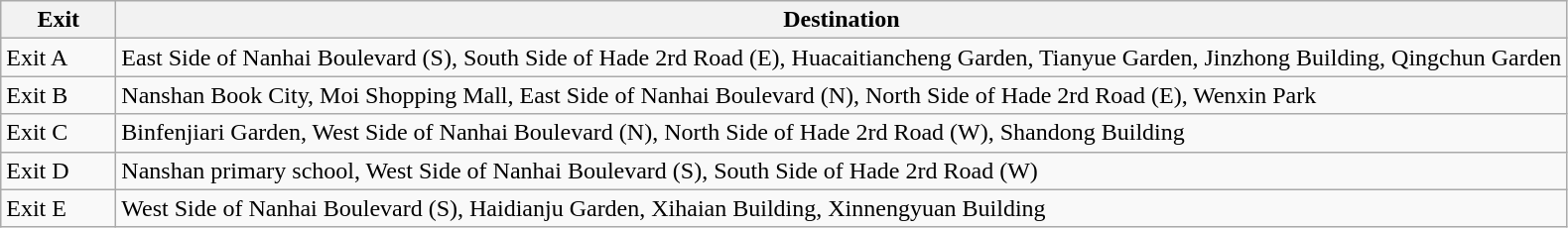<table class="wikitable">
<tr>
<th style="width:70px">Exit</th>
<th>Destination</th>
</tr>
<tr>
<td>Exit A</td>
<td>East Side of Nanhai Boulevard (S), South Side of Hade 2rd Road (E), Huacaitiancheng Garden, Tianyue Garden, Jinzhong Building, Qingchun Garden</td>
</tr>
<tr>
<td>Exit B</td>
<td>Nanshan Book City, Moi Shopping Mall, East Side of Nanhai Boulevard (N), North Side of Hade 2rd Road (E), Wenxin Park</td>
</tr>
<tr>
<td>Exit C</td>
<td>Binfenjiari Garden, West Side of Nanhai Boulevard (N), North Side of Hade 2rd Road (W), Shandong Building</td>
</tr>
<tr>
<td>Exit D</td>
<td>Nanshan primary school, West Side of Nanhai Boulevard (S), South Side of Hade 2rd Road (W)</td>
</tr>
<tr>
<td>Exit E</td>
<td>West Side of Nanhai Boulevard (S), Haidianju Garden, Xihaian Building, Xinnengyuan Building</td>
</tr>
</table>
